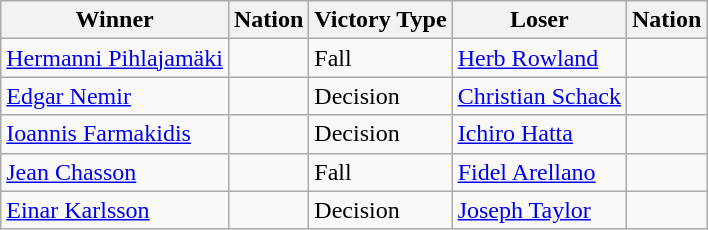<table class="wikitable sortable" style="text-align:left;">
<tr>
<th>Winner</th>
<th>Nation</th>
<th>Victory Type</th>
<th>Loser</th>
<th>Nation</th>
</tr>
<tr>
<td><a href='#'>Hermanni Pihlajamäki</a></td>
<td></td>
<td>Fall</td>
<td><a href='#'>Herb Rowland</a></td>
<td></td>
</tr>
<tr>
<td><a href='#'>Edgar Nemir</a></td>
<td></td>
<td>Decision</td>
<td><a href='#'>Christian Schack</a></td>
<td></td>
</tr>
<tr>
<td><a href='#'>Ioannis Farmakidis</a></td>
<td></td>
<td>Decision</td>
<td><a href='#'>Ichiro Hatta</a></td>
<td></td>
</tr>
<tr>
<td><a href='#'>Jean Chasson</a></td>
<td></td>
<td>Fall</td>
<td><a href='#'>Fidel Arellano</a></td>
<td></td>
</tr>
<tr>
<td><a href='#'>Einar Karlsson</a></td>
<td></td>
<td>Decision</td>
<td><a href='#'>Joseph Taylor</a></td>
<td></td>
</tr>
</table>
